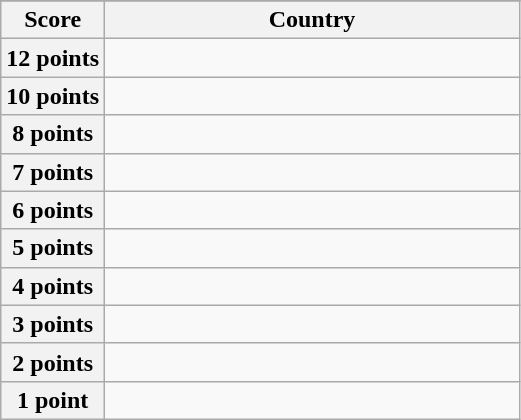<table class="wikitable">
<tr>
</tr>
<tr>
<th scope="col" width="20%">Score</th>
<th scope="col">Country</th>
</tr>
<tr>
<th scope="row">12 points</th>
<td></td>
</tr>
<tr>
<th scope="row">10 points</th>
<td></td>
</tr>
<tr>
<th scope="row">8 points</th>
<td></td>
</tr>
<tr>
<th scope="row">7 points</th>
<td></td>
</tr>
<tr>
<th scope="row">6 points</th>
<td></td>
</tr>
<tr>
<th scope="row">5 points</th>
<td></td>
</tr>
<tr>
<th scope="row">4 points</th>
<td></td>
</tr>
<tr>
<th scope="row">3 points</th>
<td></td>
</tr>
<tr>
<th scope="row">2 points</th>
<td></td>
</tr>
<tr>
<th scope="row">1 point</th>
<td></td>
</tr>
</table>
